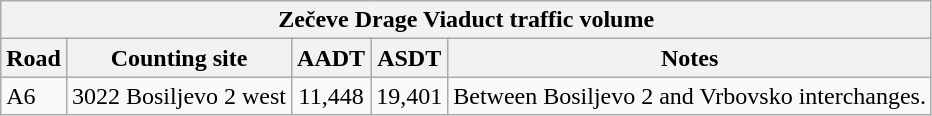<table class="wikitable">
<tr>
<td colspan=5 style="background:#f2f2f2;" align=center style=margin-top:15><strong>Zečeve Drage Viaduct traffic volume</strong></td>
</tr>
<tr>
<td align=center style="background:#f2f2f2;"><strong>Road</strong></td>
<td align=center style="background:#f2f2f2;"><strong>Counting site</strong></td>
<td align=center style="background:#f2f2f2;"><strong>AADT</strong></td>
<td align=center style="background:#f2f2f2;"><strong>ASDT</strong></td>
<td align=center style="background:#f2f2f2;"><strong>Notes</strong></td>
</tr>
<tr>
<td> A6</td>
<td>3022 Bosiljevo 2 west</td>
<td align=center>11,448</td>
<td align=center>19,401</td>
<td>Between Bosiljevo 2 and Vrbovsko interchanges.</td>
</tr>
</table>
